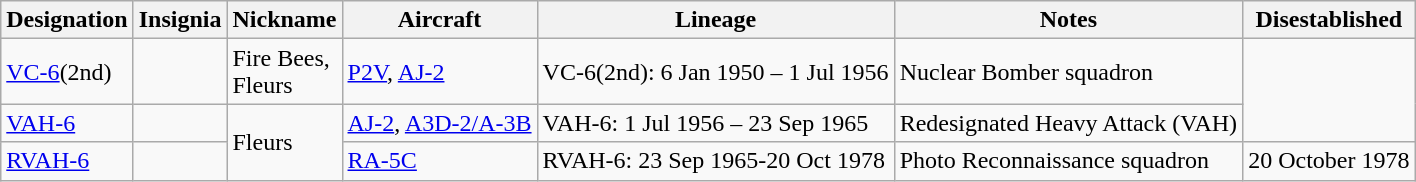<table class="wikitable">
<tr>
<th>Designation</th>
<th>Insignia</th>
<th>Nickname</th>
<th>Aircraft</th>
<th>Lineage</th>
<th>Notes</th>
<th>Disestablished</th>
</tr>
<tr>
<td><a href='#'>VC-6</a>(2nd)</td>
<td></td>
<td>Fire Bees,<br>Fleurs</td>
<td><a href='#'>P2V</a>, <a href='#'>AJ-2</a></td>
<td style="white-space: nowrap;">VC-6(2nd): 6 Jan 1950 – 1 Jul 1956</td>
<td>Nuclear Bomber squadron</td>
</tr>
<tr>
<td><a href='#'>VAH-6</a></td>
<td></td>
<td Rowspan="2">Fleurs</td>
<td><a href='#'>AJ-2</a>, <a href='#'>A3D-2/A-3B</a></td>
<td>VAH-6: 1 Jul 1956 – 23 Sep 1965</td>
<td>Redesignated Heavy Attack (VAH)</td>
</tr>
<tr>
<td><a href='#'>RVAH-6</a></td>
<td></td>
<td><a href='#'>RA-5C</a></td>
<td>RVAH-6: 23 Sep 1965-20 Oct 1978</td>
<td>Photo Reconnaissance squadron</td>
<td>20 October 1978</td>
</tr>
</table>
